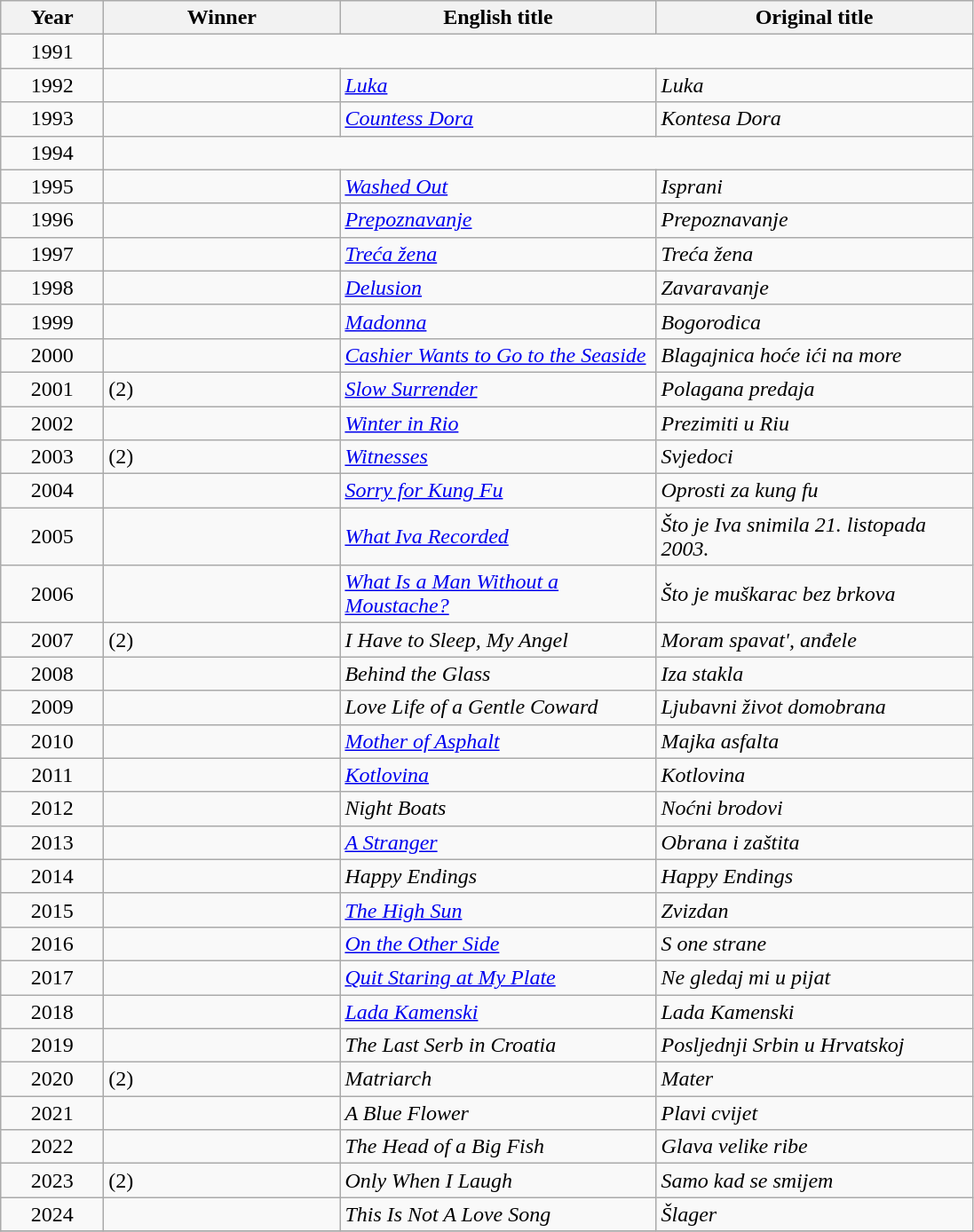<table class="wikitable sortable">
<tr>
<th width="70"><strong>Year</strong></th>
<th width="170"><strong>Winner</strong></th>
<th width="230"><strong>English title</strong></th>
<th width="230"><strong>Original title</strong></th>
</tr>
<tr>
<td style="text-align:center;">1991</td>
<td colspan="3"></td>
</tr>
<tr>
<td style="text-align:center;">1992</td>
<td></td>
<td><em><a href='#'>Luka</a></em></td>
<td><em>Luka</em></td>
</tr>
<tr>
<td style="text-align:center;">1993</td>
<td></td>
<td><em><a href='#'>Countess Dora</a></em></td>
<td><em>Kontesa Dora</em></td>
</tr>
<tr>
<td style="text-align:center;">1994</td>
<td colspan="3"></td>
</tr>
<tr>
<td style="text-align:center;">1995</td>
<td></td>
<td><em><a href='#'>Washed Out</a></em></td>
<td><em>Isprani</em></td>
</tr>
<tr>
<td style="text-align:center;">1996</td>
<td></td>
<td><em><a href='#'>Prepoznavanje</a></em></td>
<td><em>Prepoznavanje</em></td>
</tr>
<tr>
<td style="text-align:center;">1997</td>
<td></td>
<td><em><a href='#'>Treća žena</a></em></td>
<td><em>Treća žena</em></td>
</tr>
<tr>
<td style="text-align:center;">1998</td>
<td></td>
<td><em><a href='#'>Delusion</a></em></td>
<td><em>Zavaravanje</em></td>
</tr>
<tr>
<td style="text-align:center;">1999</td>
<td></td>
<td><em><a href='#'>Madonna</a></em></td>
<td><em>Bogorodica</em></td>
</tr>
<tr>
<td style="text-align:center;">2000</td>
<td></td>
<td><em><a href='#'>Cashier Wants to Go to the Seaside</a></em></td>
<td><em>Blagajnica hoće ići na more</em></td>
</tr>
<tr>
<td style="text-align:center;">2001</td>
<td> (2)</td>
<td><em><a href='#'>Slow Surrender</a></em></td>
<td><em>Polagana predaja</em></td>
</tr>
<tr>
<td style="text-align:center;">2002</td>
<td></td>
<td><em><a href='#'>Winter in Rio</a></em></td>
<td><em>Prezimiti u Riu</em></td>
</tr>
<tr>
<td style="text-align:center;">2003</td>
<td> (2)</td>
<td><em><a href='#'>Witnesses</a></em></td>
<td><em>Svjedoci</em></td>
</tr>
<tr>
<td style="text-align:center;">2004</td>
<td></td>
<td><em><a href='#'>Sorry for Kung Fu</a></em></td>
<td><em>Oprosti za kung fu</em></td>
</tr>
<tr>
<td style="text-align:center;">2005</td>
<td></td>
<td><em><a href='#'>What Iva Recorded</a></em></td>
<td><em>Što je Iva snimila 21. listopada 2003.</em></td>
</tr>
<tr>
<td style="text-align:center;">2006</td>
<td></td>
<td><em><a href='#'>What Is a Man Without a Moustache?</a></em></td>
<td><em>Što je muškarac bez brkova</em></td>
</tr>
<tr>
<td style="text-align:center;">2007</td>
<td> (2)</td>
<td><em>I Have to Sleep, My Angel</em></td>
<td><em>Moram spavat', anđele</em></td>
</tr>
<tr>
<td style="text-align:center;">2008</td>
<td></td>
<td><em>Behind the Glass</em></td>
<td><em>Iza stakla</em></td>
</tr>
<tr>
<td style="text-align:center;">2009</td>
<td></td>
<td><em>Love Life of a Gentle Coward</em></td>
<td><em>Ljubavni život domobrana</em></td>
</tr>
<tr>
<td style="text-align:center;">2010</td>
<td></td>
<td><em><a href='#'>Mother of Asphalt</a></em></td>
<td><em>Majka asfalta</em></td>
</tr>
<tr>
<td style="text-align:center;">2011</td>
<td></td>
<td><em><a href='#'>Kotlovina</a></em></td>
<td><em>Kotlovina</em></td>
</tr>
<tr>
<td style="text-align:center;">2012</td>
<td></td>
<td><em>Night Boats</em></td>
<td><em>Noćni brodovi</em></td>
</tr>
<tr>
<td style="text-align:center;">2013</td>
<td></td>
<td><em><a href='#'>A Stranger</a></em></td>
<td><em>Obrana i zaštita</em></td>
</tr>
<tr>
<td style="text-align:center;">2014</td>
<td></td>
<td><em>Happy Endings</em></td>
<td><em>Happy Endings</em></td>
</tr>
<tr>
<td style="text-align:center;">2015</td>
<td></td>
<td><em><a href='#'>The High Sun</a></em></td>
<td><em>Zvizdan</em></td>
</tr>
<tr>
<td style="text-align:center;">2016</td>
<td></td>
<td><em><a href='#'>On the Other Side</a></em></td>
<td><em>S one strane</em></td>
</tr>
<tr>
<td style="text-align:center;">2017</td>
<td></td>
<td><em><a href='#'>Quit Staring at My Plate</a></em></td>
<td><em>Ne gledaj mi u pijat</em></td>
</tr>
<tr>
<td style="text-align:center;">2018</td>
<td></td>
<td><em><a href='#'>Lada Kamenski</a></em></td>
<td><em>Lada Kamenski</em></td>
</tr>
<tr>
<td style="text-align:center;">2019</td>
<td></td>
<td><em>The Last Serb in Croatia</em></td>
<td><em>Posljednji Srbin u Hrvatskoj</em></td>
</tr>
<tr>
<td style="text-align:center;">2020</td>
<td> (2)</td>
<td><em>Matriarch</em></td>
<td><em>Mater</em></td>
</tr>
<tr>
<td style="text-align:center;">2021</td>
<td></td>
<td><em>A Blue Flower</em></td>
<td><em>Plavi cvijet</em></td>
</tr>
<tr>
<td style="text-align:center;">2022</td>
<td></td>
<td><em>The Head of a Big Fish</em></td>
<td><em>Glava velike ribe</em></td>
</tr>
<tr>
<td style="text-align:center;">2023</td>
<td> (2)</td>
<td><em>Only When I Laugh</em></td>
<td><em>Samo kad se smijem</em></td>
</tr>
<tr>
<td style="text-align:center;">2024</td>
<td></td>
<td><em>This Is Not A Love Song</em></td>
<td><em>Šlager</em></td>
</tr>
<tr>
</tr>
</table>
